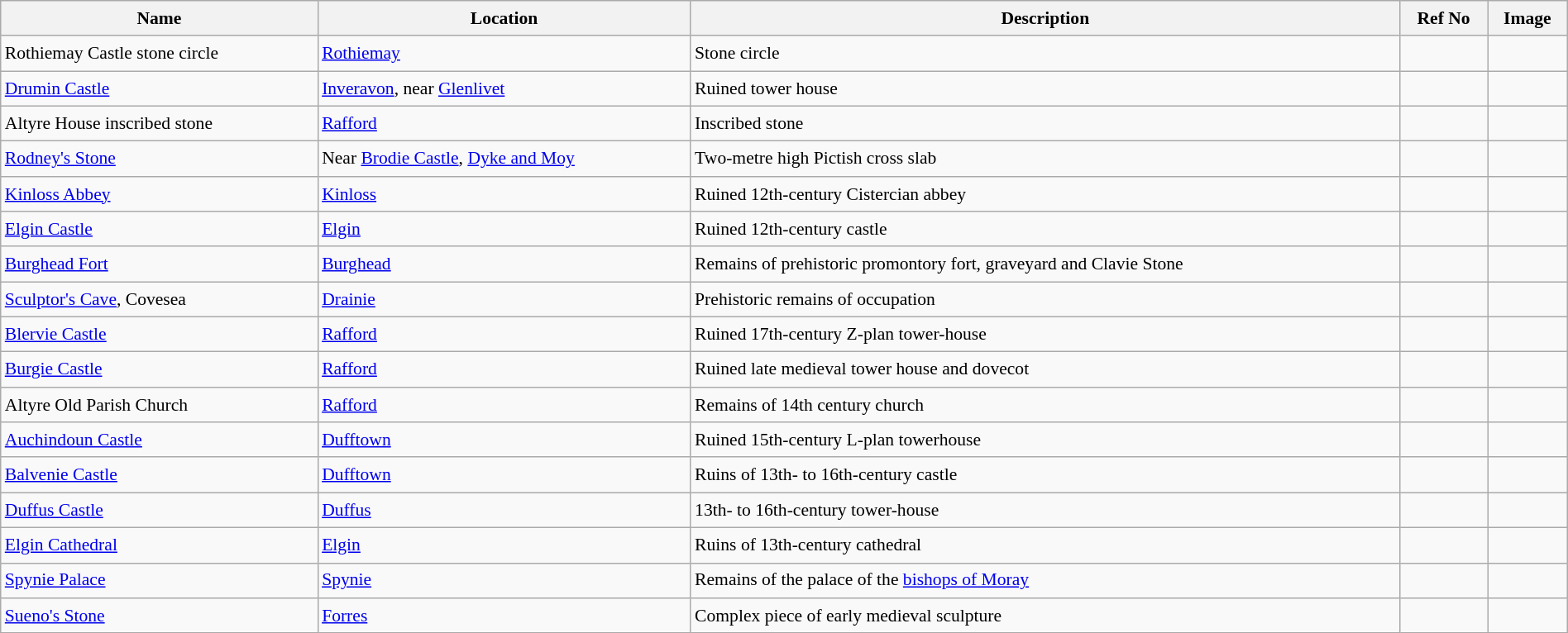<table class="wikitable sortable" style="font-size: 90%;width:100%;border:0px;text-align:left;line-height:150%;">
<tr>
<th>Name</th>
<th>Location</th>
<th class="unsortable">Description</th>
<th>Ref No</th>
<th class="unsortable">Image</th>
</tr>
<tr>
<td>Rothiemay Castle stone circle</td>
<td><a href='#'>Rothiemay</a></td>
<td>Stone circle</td>
<td></td>
<td></td>
</tr>
<tr>
<td><a href='#'>Drumin Castle</a></td>
<td><a href='#'>Inveravon</a>, near <a href='#'>Glenlivet</a></td>
<td>Ruined tower house</td>
<td></td>
<td></td>
</tr>
<tr>
<td>Altyre House inscribed stone</td>
<td><a href='#'>Rafford</a></td>
<td>Inscribed stone</td>
<td></td>
<td></td>
</tr>
<tr>
<td><a href='#'>Rodney's Stone</a></td>
<td>Near <a href='#'>Brodie Castle</a>, <a href='#'>Dyke and Moy</a></td>
<td>Two-metre high Pictish cross slab</td>
<td></td>
<td></td>
</tr>
<tr>
<td><a href='#'>Kinloss Abbey</a></td>
<td><a href='#'>Kinloss</a></td>
<td>Ruined 12th-century Cistercian abbey</td>
<td></td>
<td></td>
</tr>
<tr>
<td><a href='#'>Elgin Castle</a></td>
<td><a href='#'>Elgin</a></td>
<td>Ruined 12th-century castle</td>
<td></td>
<td></td>
</tr>
<tr>
<td><a href='#'>Burghead Fort</a></td>
<td><a href='#'>Burghead</a></td>
<td>Remains of prehistoric promontory fort, graveyard and Clavie Stone</td>
<td></td>
<td></td>
</tr>
<tr>
<td><a href='#'>Sculptor's Cave</a>, Covesea</td>
<td><a href='#'>Drainie</a></td>
<td>Prehistoric remains of occupation</td>
<td></td>
<td></td>
</tr>
<tr>
<td><a href='#'>Blervie Castle</a></td>
<td><a href='#'>Rafford</a></td>
<td>Ruined 17th-century Z-plan tower-house</td>
<td></td>
<td></td>
</tr>
<tr>
<td><a href='#'>Burgie Castle</a></td>
<td><a href='#'>Rafford</a></td>
<td>Ruined late medieval tower house and dovecot</td>
<td></td>
<td></td>
</tr>
<tr>
<td>Altyre Old Parish Church</td>
<td><a href='#'>Rafford</a></td>
<td>Remains of 14th century church</td>
<td></td>
<td></td>
</tr>
<tr>
<td><a href='#'>Auchindoun Castle</a></td>
<td><a href='#'>Dufftown</a></td>
<td>Ruined 15th-century L-plan towerhouse</td>
<td></td>
<td></td>
</tr>
<tr>
<td><a href='#'>Balvenie Castle</a></td>
<td><a href='#'>Dufftown</a></td>
<td>Ruins of 13th- to 16th-century castle</td>
<td></td>
<td></td>
</tr>
<tr>
<td><a href='#'>Duffus Castle</a></td>
<td><a href='#'>Duffus</a></td>
<td>13th- to 16th-century tower-house</td>
<td></td>
<td></td>
</tr>
<tr>
<td><a href='#'>Elgin Cathedral</a></td>
<td><a href='#'>Elgin</a></td>
<td>Ruins of 13th-century cathedral</td>
<td></td>
<td></td>
</tr>
<tr>
<td><a href='#'>Spynie Palace</a></td>
<td><a href='#'>Spynie</a></td>
<td>Remains of the palace of the <a href='#'>bishops of Moray</a></td>
<td></td>
<td></td>
</tr>
<tr>
<td><a href='#'>Sueno's Stone</a></td>
<td><a href='#'>Forres</a></td>
<td>Complex piece of early medieval sculpture</td>
<td></td>
<td></td>
</tr>
<tr>
</tr>
</table>
